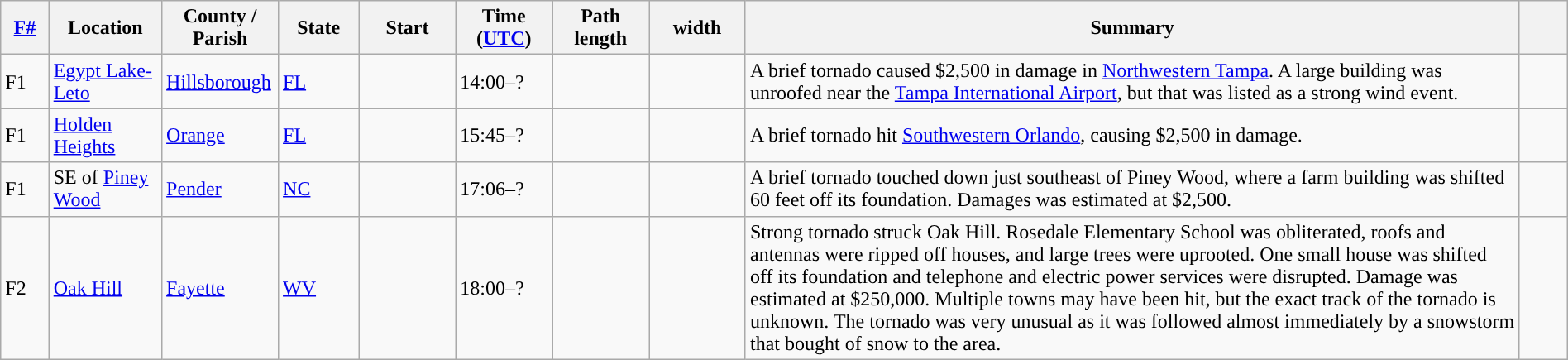<table class="wikitable sortable" style="width:100%;">
<tr>
<th scope="col"  style="width:3%; text-align:center;"><a href='#'>F#</a></th>
<th scope="col"  style="width:7%; text-align:center;" class="unsortable">Location</th>
<th scope="col"  style="width:6%; text-align:center;" class="unsortable">County / Parish</th>
<th scope="col"  style="width:5%; text-align:center;">State</th>
<th scope="col"  style="width:6%; text-align:center;">Start<br></th>
<th scope="col"  style="width:6%; text-align:center;">Time (<a href='#'>UTC</a>)</th>
<th scope="col"  style="width:6%; text-align:center;">Path length</th>
<th scope="col"  style="width:6%; text-align:center;"> width</th>
<th scope="col" class="unsortable" style="width:48%; text-align:center;">Summary</th>
<th scope="col" class="unsortable" style="width:3%; text-align:center;"></th>
</tr>
<tr>
<td>F1</td>
<td><a href='#'>Egypt Lake-Leto</a></td>
<td><a href='#'>Hillsborough</a></td>
<td><a href='#'>FL</a></td>
<td></td>
<td>14:00–?</td>
<td></td>
<td></td>
<td>A brief tornado caused $2,500 in damage in <a href='#'>Northwestern Tampa</a>. A large building was unroofed near the <a href='#'>Tampa International Airport</a>, but that was listed as a strong wind event.</td>
<td></td>
</tr>
<tr>
<td>F1</td>
<td><a href='#'>Holden Heights</a></td>
<td><a href='#'>Orange</a></td>
<td><a href='#'>FL</a></td>
<td></td>
<td>15:45–?</td>
<td></td>
<td></td>
<td>A brief tornado hit <a href='#'>Southwestern Orlando</a>, causing $2,500 in damage.</td>
<td></td>
</tr>
<tr>
<td>F1</td>
<td>SE of <a href='#'>Piney Wood</a></td>
<td><a href='#'>Pender</a></td>
<td><a href='#'>NC</a></td>
<td></td>
<td>17:06–?</td>
<td></td>
<td></td>
<td>A brief tornado touched down just southeast of Piney Wood, where a farm building was shifted 60 feet off its foundation. Damages was estimated at $2,500.</td>
<td></td>
</tr>
<tr>
<td>F2</td>
<td><a href='#'>Oak Hill</a></td>
<td><a href='#'>Fayette</a></td>
<td><a href='#'>WV</a></td>
<td></td>
<td>18:00–?</td>
<td></td>
<td></td>
<td>Strong tornado struck Oak Hill. Rosedale Elementary School was obliterated, roofs and antennas were ripped off houses, and large trees were uprooted. One small house was shifted off its foundation and telephone and electric power services were disrupted. Damage was estimated at $250,000. Multiple towns may have been hit, but the exact track of the tornado is unknown. The tornado was very unusual as it was followed almost immediately by a snowstorm that bought  of snow to the area.</td>
<td></td>
</tr>
</table>
